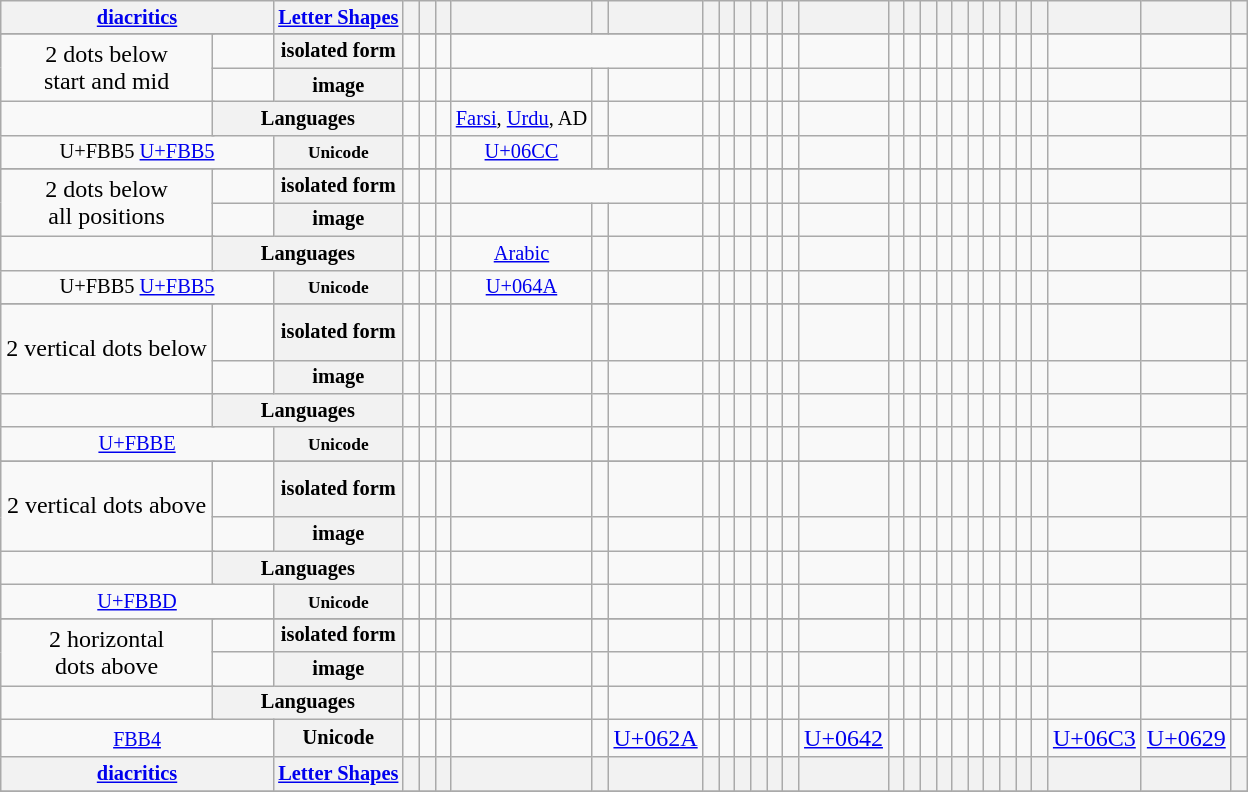<table class="wikitable" style="text-align:center;">
<tr>
<th colspan=4 style="font-size:85%;"><a href='#'>diacritics</a> </th>
<th colspan=1 style="font-size:85%;"><a href='#'>Letter Shapes</a> </th>
<th style="font-size:150%;"></th>
<th style="font-size:150%;"></th>
<th style="font-size:150%;"></th>
<th style="font-size:150%;"></th>
<th style="font-size:150%;"></th>
<th style="font-size:150%;"></th>
<th style="font-size:150%;"></th>
<th style="font-size:150%;"></th>
<th style="font-size:150%;"></th>
<th style="font-size:150%;"></th>
<th style="font-size:150%;"></th>
<th colspan=2 style="font-size:150%;"></th>
<th colspan=2 style="font-size:150%;"></th>
<th style="font-size:150%;"></th>
<th style="font-size:150%;"></th>
<th style="font-size:150%;"></th>
<th style="font-size:150%;"></th>
<th style="font-size:150%;"></th>
<th style="font-size:150%;"></th>
<th style="font-size:150%;"></th>
<th style="font-size:150%;"></th>
<th style="font-size:150%;"></th>
<th style="font-size:150%;"></th>
<th style="font-size:150%;"></th>
<th style="font-size:150%;"></th>
<th style="font-size:150%;"></th>
</tr>
<tr>
</tr>
<tr>
<td colspan=2 rowspan=2 style="white-space:nowrap;">2 dots below <br> start and mid  </td>
<td colspan=2 style="font-size:150%;"></td>
<th colspan=1 style="font-size:85%;">isolated form</th>
<td style="font-size:150%;color:#E3E6EB;"></td>
<td style="font-size:150%;color:#E3E6EB;"></td>
<td style="font-size:150%;color:#E3E6EB;"></td>
<td colspan=3 style="font-size:150%;white-space:nowrap;"> </td>
<td style="font-size:150%;color:#E3E6EB;"></td>
<td style="font-size:150%;color:#E3E6EB;"></td>
<td style="font-size:150%;color:#E3E6EB;"></td>
<td style="font-size:150%;color:#E3E6EB;"></td>
<td style="font-size:150%;color:#E3E6EB;"></td>
<td colspan=2 style="font-size:150%;color:#E3E6EB;"></td>
<td colspan=2 style="font-size:150%;color:#E3E6EB;"></td>
<td style="font-size:150%;color:#E3E6EB;"></td>
<td style="font-size:150%;color:#E3E6EB;"></td>
<td style="font-size:150%;color:#E3E6EB;"></td>
<td style="font-size:150%;color:#E3E6EB;"></td>
<td style="font-size:150%;color:#E3E6EB;"></td>
<td style="font-size:150%;color:#E3E6EB;"></td>
<td style="font-size:150%;color:#E3E6EB;"></td>
<td style="font-size:150%;color:#E3E6EB;"></td>
<td style="font-size:150%;color:#E3E6EB;"></td>
<td style="font-size:150%;color:#E3E6EB;"></td>
<td style="font-size:150%;color:#E3E6EB;"></td>
<td style="font-size:150%;color:#E3E6EB;"></td>
<td style="font-size:150%;color:#E3E6EB;"></td>
</tr>
<tr>
<td colspan=2></td>
<th colspan=1 style="font-size:85%;">image</th>
<td></td>
<td></td>
<td></td>
<td></td>
<td></td>
<td></td>
<td></td>
<td></td>
<td></td>
<td></td>
<td></td>
<td colspan=2></td>
<td colspan=2></td>
<td></td>
<td></td>
<td></td>
<td></td>
<td></td>
<td></td>
<td></td>
<td></td>
<td></td>
<td></td>
<td></td>
<td></td>
<td style="white-space:nowrap"></td>
</tr>
<tr style="font-size:85%;">
<td colspan=3></td>
<th colspan=2>Languages</th>
<td></td>
<td></td>
<td></td>
<td> <a href='#'>Farsi</a>, <a href='#'>Urdu</a>, AD</td>
<td></td>
<td></td>
<td></td>
<td></td>
<td></td>
<td></td>
<td></td>
<td colspan=2></td>
<td colspan=2></td>
<td></td>
<td></td>
<td></td>
<td></td>
<td></td>
<td></td>
<td></td>
<td></td>
<td></td>
<td></td>
<td></td>
<td></td>
<td style="white-space:nowrap"></td>
</tr>
<tr style="font-size:85%;">
<td colspan=4 style="white-space:nowrap;">U+FBB5  <a href='#'>U+FBB5</a></td>
<th colspan=1 style="font-size:85%;">Unicode</th>
<td></td>
<td></td>
<td></td>
<td>  <a href='#'>U+06CC</a></td>
<td></td>
<td></td>
<td></td>
<td></td>
<td></td>
<td></td>
<td></td>
<td colspan=2></td>
<td colspan=2></td>
<td></td>
<td></td>
<td></td>
<td></td>
<td></td>
<td></td>
<td></td>
<td></td>
<td></td>
<td></td>
<td></td>
<td></td>
<td style="white-space:nowrap"></td>
</tr>
<tr>
</tr>
<tr>
<td colspan=2 rowspan=2 style="white-space:nowrap;">2 dots below <br> all positions</td>
<td colspan=2 style="font-size:150%;"></td>
<th colspan=1 style="font-size:85%;">isolated form</th>
<td style="font-size:150%;color:#E3E6EB;"></td>
<td style="font-size:150%;color:#E3E6EB;"></td>
<td style="font-size:150%;color:#E3E6EB;"></td>
<td colspan=3 style="white-space:nowrap;font-size:150%;"> </td>
<td style="font-size:150%;color:#E3E6EB;"></td>
<td style="font-size:150%;color:#E3E6EB;"></td>
<td style="font-size:150%;color:#E3E6EB;"></td>
<td style="font-size:150%;color:#E3E6EB;"></td>
<td style="font-size:150%;color:#E3E6EB;"></td>
<td colspan=2 style="font-size:150%;color:#E3E6EB;"></td>
<td colspan=2 style="font-size:150%;color:#E3E6EB;"></td>
<td style="font-size:150%;color:#E3E6EB;"></td>
<td style="font-size:150%;color:#E3E6EB;"></td>
<td style="font-size:150%;color:#E3E6EB;"></td>
<td style="font-size:150%;color:#E3E6EB;"></td>
<td style="font-size:150%;color:#E3E6EB;"></td>
<td style="font-size:150%;color:#E3E6EB;"></td>
<td style="font-size:150%;color:#E3E6EB;"></td>
<td style="font-size:150%;color:#E3E6EB;"></td>
<td style="font-size:150%;color:#E3E6EB;"></td>
<td style="font-size:150%;color:#E3E6EB;"></td>
<td style="font-size:150%;color:#E3E6EB;"></td>
<td style="font-size:150%;color:#E3E6EB;"></td>
<td style="font-size:150%;color:#E3E6EB;"></td>
</tr>
<tr>
<td colspan=2></td>
<th colspan=1 style="font-size:85%;">image</th>
<td></td>
<td></td>
<td></td>
<td></td>
<td></td>
<td></td>
<td></td>
<td></td>
<td></td>
<td></td>
<td></td>
<td colspan=2></td>
<td colspan=2></td>
<td></td>
<td></td>
<td></td>
<td></td>
<td></td>
<td></td>
<td></td>
<td></td>
<td></td>
<td></td>
<td></td>
<td></td>
<td style="white-space:nowrap"></td>
</tr>
<tr style="font-size:85%;">
<td colspan=3></td>
<th colspan=2>Languages</th>
<td></td>
<td></td>
<td></td>
<td> <a href='#'>Arabic</a> </td>
<td></td>
<td></td>
<td></td>
<td></td>
<td></td>
<td></td>
<td></td>
<td colspan=2></td>
<td colspan=2></td>
<td></td>
<td></td>
<td></td>
<td></td>
<td></td>
<td></td>
<td></td>
<td></td>
<td></td>
<td></td>
<td></td>
<td></td>
<td style="white-space:nowrap"></td>
</tr>
<tr style="font-size:85%;">
<td colspan=4 style="white-space:nowrap;">U+FBB5  <a href='#'>U+FBB5</a></td>
<th colspan=1 style="font-size:85%;">Unicode</th>
<td></td>
<td></td>
<td></td>
<td>  <a href='#'>U+064A</a></td>
<td></td>
<td></td>
<td></td>
<td></td>
<td></td>
<td></td>
<td></td>
<td colspan=2></td>
<td colspan=2></td>
<td></td>
<td></td>
<td></td>
<td></td>
<td></td>
<td></td>
<td></td>
<td></td>
<td></td>
<td></td>
<td></td>
<td></td>
<td style="white-space:nowrap"></td>
</tr>
<tr>
</tr>
<tr>
<td colspan=3 rowspan=2>2 vertical dots below</td>
<td colspan=1 style="white-space:nowrap;font-size:150%;">     </td>
<th colspan=1 style="font-size:85%;">isolated form</th>
<td style="font-size:150%;color:#E3E6EB;"></td>
<td style="font-size:150%;color:#E3E6EB;"></td>
<td style="font-size:150%;color:#E3E6EB;"></td>
<td style="font-size:150%;color:#E3E6EB;"></td>
<td style="font-size:150%;color:#E3E6EB;"></td>
<td style="font-size:150%;color:#E3E6EB;"></td>
<td style="font-size:150%;color:#E3E6EB;"></td>
<td style="font-size:150%;color:#E3E6EB;"></td>
<td style="font-size:150%;color:#E3E6EB;"></td>
<td style="font-size:150%;color:#E3E6EB;"></td>
<td style="font-size:150%;color:#E3E6EB;"></td>
<td colspan=2 style="font-size:150%;color:#E3E6EB;"></td>
<td colspan=2 style="font-size:150%;color:#E3E6EB;"></td>
<td style="font-size:150%;color:#E3E6EB;"></td>
<td style="font-size:150%;color:#E3E6EB;"></td>
<td style="font-size:150%;color:#E3E6EB;"></td>
<td style="font-size:150%;color:#E3E6EB;"></td>
<td style="font-size:150%;color:#E3E6EB;"></td>
<td style="font-size:150%;color:#E3E6EB;"></td>
<td style="font-size:150%;color:#E3E6EB;"></td>
<td style="font-size:150%;color:#E3E6EB;"></td>
<td style="font-size:150%;color:#E3E6EB;"></td>
<td style="font-size:150%;color:#E3E6EB;"></td>
<td style="font-size:150%;color:#E3E6EB;"></td>
<td style="font-size:150%;color:#E3E6EB;"></td>
<td style="font-size:150%;color:#E3E6EB;"></td>
</tr>
<tr>
<td colspan=1></td>
<th colspan=1 style="font-size:85%;">image</th>
<td></td>
<td></td>
<td></td>
<td></td>
<td></td>
<td></td>
<td></td>
<td></td>
<td></td>
<td></td>
<td></td>
<td colspan=2></td>
<td colspan=2></td>
<td></td>
<td></td>
<td></td>
<td></td>
<td></td>
<td></td>
<td></td>
<td></td>
<td></td>
<td></td>
<td></td>
<td></td>
<td style="white-space:nowrap"></td>
</tr>
<tr style="font-size:85%;">
<td colspan=3></td>
<th colspan=2>Languages</th>
<td></td>
<td></td>
<td></td>
<td></td>
<td></td>
<td></td>
<td></td>
<td></td>
<td></td>
<td></td>
<td></td>
<td colspan=2></td>
<td colspan=2></td>
<td></td>
<td></td>
<td></td>
<td></td>
<td></td>
<td></td>
<td></td>
<td></td>
<td></td>
<td></td>
<td></td>
<td></td>
<td style="white-space:nowrap"></td>
</tr>
<tr style="font-size:85%;">
<td colspan=4 style="white-space:nowrap;"> <a href='#'>U+FBBE</a></td>
<th colspan=1 style="font-size:85%;">Unicode</th>
<td></td>
<td></td>
<td></td>
<td></td>
<td></td>
<td></td>
<td></td>
<td></td>
<td></td>
<td></td>
<td></td>
<td colspan=2></td>
<td colspan=2></td>
<td></td>
<td></td>
<td></td>
<td></td>
<td></td>
<td></td>
<td></td>
<td></td>
<td></td>
<td></td>
<td></td>
<td></td>
<td style="white-space:nowrap"></td>
</tr>
<tr>
</tr>
<tr>
<td colspan=3 rowspan=2>2 vertical dots above</td>
<td colspan=1 style="white-space:nowrap;font-size:150%;">     </td>
<th colspan=1 style="font-size:85%;">isolated form</th>
<td style="font-size:150%;color:#E3E6EB;"></td>
<td style="font-size:150%;color:#E3E6EB;"></td>
<td style="font-size:150%;color:#E3E6EB;"></td>
<td style="font-size:150%;color:#E3E6EB;"></td>
<td style="font-size:150%;color:#E3E6EB;"></td>
<td style="font-size:150%;color:#E3E6EB;"></td>
<td style="font-size:150%;color:#E3E6EB;"></td>
<td style="font-size:150%;color:#E3E6EB;"></td>
<td style="font-size:150%;color:#E3E6EB;"></td>
<td style="font-size:150%;color:#E3E6EB;"></td>
<td style="font-size:150%;color:#E3E6EB;"></td>
<td colspan=2 style="font-size:150%;color:#E3E6EB;"></td>
<td colspan=2 style="font-size:150%;color:#E3E6EB;"></td>
<td style="font-size:150%;color:#E3E6EB;"></td>
<td style="font-size:150%;color:#E3E6EB;"></td>
<td style="font-size:150%;color:#E3E6EB;"></td>
<td style="font-size:150%;color:#E3E6EB;"></td>
<td style="font-size:150%;color:#E3E6EB;"></td>
<td style="font-size:150%;color:#E3E6EB;"></td>
<td style="font-size:150%;color:#E3E6EB;"></td>
<td style="font-size:150%;color:#E3E6EB;"></td>
<td style="font-size:150%;color:#E3E6EB;"></td>
<td style="font-size:150%;color:#E3E6EB;"></td>
<td style="font-size:150%;color:#E3E6EB;"></td>
<td style="font-size:150%;color:#E3E6EB;"></td>
<td style="font-size:150%;color:#E3E6EB;"></td>
</tr>
<tr>
<td colspan=1></td>
<th colspan=1 style="font-size:85%;">image</th>
<td></td>
<td></td>
<td></td>
<td></td>
<td></td>
<td></td>
<td></td>
<td></td>
<td></td>
<td></td>
<td></td>
<td colspan=2></td>
<td colspan=2></td>
<td></td>
<td></td>
<td></td>
<td></td>
<td></td>
<td></td>
<td></td>
<td></td>
<td></td>
<td></td>
<td></td>
<td></td>
<td style="white-space:nowrap"></td>
</tr>
<tr style="font-size:85%;">
<td colspan=3></td>
<th colspan=2>Languages</th>
<td></td>
<td></td>
<td></td>
<td></td>
<td></td>
<td></td>
<td></td>
<td></td>
<td></td>
<td></td>
<td></td>
<td colspan=2></td>
<td colspan=2></td>
<td></td>
<td></td>
<td></td>
<td></td>
<td></td>
<td></td>
<td></td>
<td></td>
<td></td>
<td></td>
<td></td>
<td></td>
<td style="white-space:nowrap"></td>
</tr>
<tr style="font-size:85%;">
<td colspan=4 style="white-space:nowrap;"> <a href='#'>U+FBBD</a></td>
<th colspan=1 style="font-size:85%;">Unicode</th>
<td></td>
<td></td>
<td></td>
<td></td>
<td></td>
<td></td>
<td></td>
<td></td>
<td></td>
<td></td>
<td></td>
<td colspan=2></td>
<td colspan=2></td>
<td></td>
<td></td>
<td></td>
<td></td>
<td></td>
<td></td>
<td></td>
<td></td>
<td></td>
<td></td>
<td></td>
<td></td>
<td style="white-space:nowrap"></td>
</tr>
<tr>
</tr>
<tr>
<td colspan=2 rowspan=2>2 horizontal <br> dots above</td>
<td colspan=2 style="font-size:150%;"></td>
<th colspan=1 style="font-size:85%;">isolated form</th>
<td style="font-size:150%;color:#E3E6EB;"></td>
<td style="font-size:150%;color:#E3E6EB;"></td>
<td style="font-size:150%;color:#E3E6EB;"></td>
<td style="font-size:150%;color:#E3E6EB;"></td>
<td style="font-size:150%;color:#E3E6EB;"></td>
<td style="font-size:150%;"></td>
<td style="font-size:150%;color:#E3E6EB;"></td>
<td style="font-size:150%;color:#E3E6EB;"></td>
<td style="font-size:150%;color:#E3E6EB;"></td>
<td style="font-size:150%;color:#E3E6EB;"></td>
<td style="font-size:150%;color:#E3E6EB;"></td>
<td colspan=2 style="font-size:150%;color:#E3E6EB;"></td>
<td colspan=2 style="font-size:150%;"></td>
<td style="font-size:150%;color:#E3E6EB;"></td>
<td style="font-size:150%;color:#E3E6EB;"></td>
<td style="font-size:150%;color:#E3E6EB;"></td>
<td style="font-size:150%;color:#E3E6EB;"></td>
<td style="font-size:150%;color:#E3E6EB;"></td>
<td style="font-size:150%;color:#E3E6EB;"></td>
<td style="font-size:150%;color:#E3E6EB;"></td>
<td style="font-size:150%;color:#E3E6EB;"></td>
<td style="font-size:150%;color:#E3E6EB;"></td>
<td style="font-size:150%;color:#E3E6EB;"></td>
<td style="font-size:150%;"></td>
<td style="font-size:150%;"></td>
<td style="font-size:150%;color:#E3E6EB;"></td>
</tr>
<tr>
<td colspan=2></td>
<th colspan=1 style="font-size:85%;">image</th>
<td></td>
<td></td>
<td></td>
<td></td>
<td></td>
<td></td>
<td></td>
<td></td>
<td></td>
<td></td>
<td></td>
<td colspan=2></td>
<td colspan=2></td>
<td></td>
<td></td>
<td></td>
<td></td>
<td></td>
<td></td>
<td></td>
<td></td>
<td></td>
<td></td>
<td></td>
<td></td>
<td style="white-space:nowrap"></td>
</tr>
<tr style="font-size:85%;">
<td colspan=3></td>
<th colspan=2>Languages</th>
<td></td>
<td></td>
<td></td>
<td></td>
<td></td>
<td></td>
<td></td>
<td></td>
<td></td>
<td></td>
<td></td>
<td colspan=2></td>
<td colspan=2></td>
<td></td>
<td></td>
<td></td>
<td></td>
<td></td>
<td></td>
<td></td>
<td></td>
<td></td>
<td></td>
<td></td>
<td></td>
<td style="white-space:nowrap"></td>
</tr>
<tr style="font-size:100%;" >
<td colspan=4 style="white-space:nowrap;"><a href='#'><small>FBB4</small></a></td>
<th colspan=1 style="font-size:85%;">Unicode</th>
<td></td>
<td></td>
<td></td>
<td></td>
<td></td>
<td>  <a href='#'>U+062A</a></td>
<td></td>
<td></td>
<td></td>
<td></td>
<td></td>
<td colspan=2></td>
<td colspan=2>  <a href='#'>U+0642</a></td>
<td></td>
<td></td>
<td></td>
<td></td>
<td></td>
<td></td>
<td></td>
<td></td>
<td></td>
<td></td>
<td>  <a href='#'>U+06C3</a> </td>
<td>  <a href='#'>U+0629</a> </td>
<td style="white-space:nowrap"></td>
</tr>
<tr>
<th colspan=4 style="font-size:85%;"><a href='#'>diacritics</a> </th>
<th colspan=1 style="font-size:85%;"><a href='#'>Letter Shapes</a> </th>
<th style="font-size:150%;"></th>
<th style="font-size:150%;"></th>
<th style="font-size:150%;"></th>
<th style="font-size:150%;"></th>
<th style="font-size:150%;"></th>
<th style="font-size:150%;"></th>
<th style="font-size:150%;"></th>
<th style="font-size:150%;"></th>
<th style="font-size:150%;"></th>
<th style="font-size:150%;"></th>
<th style="font-size:150%;"></th>
<th colspan=2 style="font-size:150%;"></th>
<th colspan=2 style="font-size:150%;"></th>
<th style="font-size:150%;"></th>
<th style="font-size:150%;"></th>
<th style="font-size:150%;"></th>
<th style="font-size:150%;"></th>
<th style="font-size:150%;"></th>
<th style="font-size:150%;"></th>
<th style="font-size:150%;"></th>
<th style="font-size:150%;"></th>
<th style="font-size:150%;"></th>
<th style="font-size:150%;"></th>
<th style="font-size:150%;"></th>
<th style="font-size:150%;"></th>
<th style="font-size:150%;"></th>
</tr>
<tr>
</tr>
</table>
